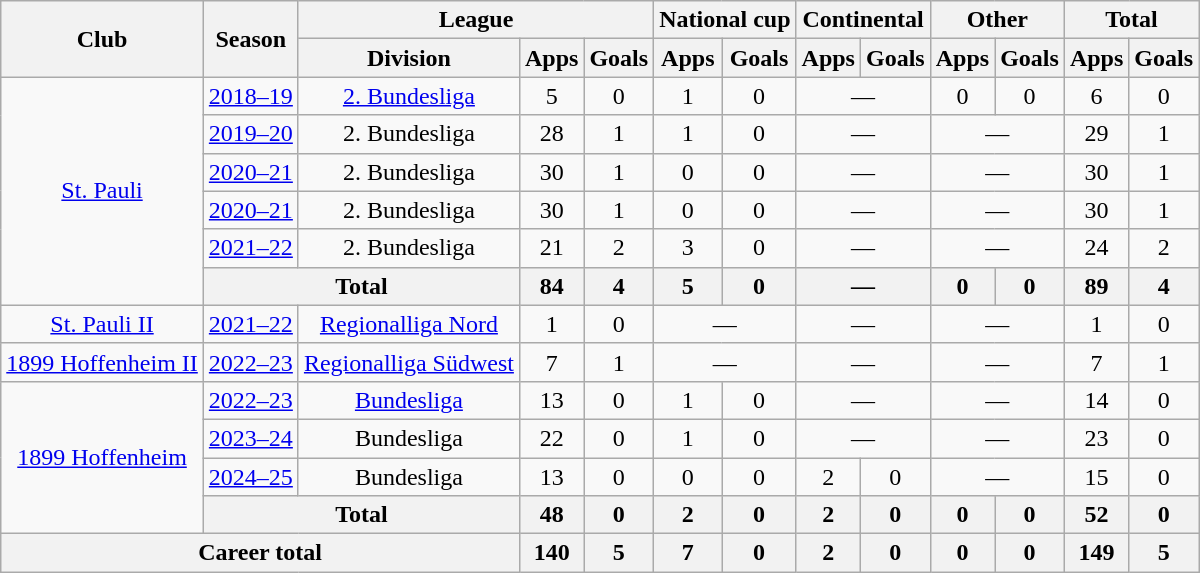<table class="wikitable" style="text-align: center;">
<tr>
<th rowspan="2">Club</th>
<th rowspan="2">Season</th>
<th colspan="3">League</th>
<th colspan="2">National cup</th>
<th colspan="2">Continental</th>
<th colspan="2">Other</th>
<th colspan="2">Total</th>
</tr>
<tr>
<th>Division</th>
<th>Apps</th>
<th>Goals</th>
<th>Apps</th>
<th>Goals</th>
<th>Apps</th>
<th>Goals</th>
<th>Apps</th>
<th>Goals</th>
<th>Apps</th>
<th>Goals</th>
</tr>
<tr>
<td rowspan="6"><a href='#'>St. Pauli</a></td>
<td><a href='#'>2018–19</a></td>
<td><a href='#'>2. Bundesliga</a></td>
<td>5</td>
<td>0</td>
<td>1</td>
<td>0</td>
<td colspan="2">—</td>
<td>0</td>
<td>0</td>
<td>6</td>
<td>0</td>
</tr>
<tr>
<td><a href='#'>2019–20</a></td>
<td>2. Bundesliga</td>
<td>28</td>
<td>1</td>
<td>1</td>
<td>0</td>
<td colspan="2">—</td>
<td colspan="2">—</td>
<td>29</td>
<td>1</td>
</tr>
<tr>
<td><a href='#'>2020–21</a></td>
<td>2. Bundesliga</td>
<td>30</td>
<td>1</td>
<td>0</td>
<td>0</td>
<td colspan="2">—</td>
<td colspan="2">—</td>
<td>30</td>
<td>1</td>
</tr>
<tr>
<td><a href='#'>2020–21</a></td>
<td>2. Bundesliga</td>
<td>30</td>
<td>1</td>
<td>0</td>
<td>0</td>
<td colspan="2">—</td>
<td colspan="2">—</td>
<td>30</td>
<td>1</td>
</tr>
<tr>
<td><a href='#'>2021–22</a></td>
<td>2. Bundesliga</td>
<td>21</td>
<td>2</td>
<td>3</td>
<td>0</td>
<td colspan="2">—</td>
<td colspan="2">—</td>
<td>24</td>
<td>2</td>
</tr>
<tr>
<th colspan="2">Total</th>
<th>84</th>
<th>4</th>
<th>5</th>
<th>0</th>
<th colspan="2">—</th>
<th>0</th>
<th>0</th>
<th>89</th>
<th>4</th>
</tr>
<tr>
<td><a href='#'>St. Pauli II</a></td>
<td><a href='#'>2021–22</a></td>
<td><a href='#'>Regionalliga Nord</a></td>
<td>1</td>
<td>0</td>
<td colspan="2">—</td>
<td colspan="2">—</td>
<td colspan="2">—</td>
<td>1</td>
<td>0</td>
</tr>
<tr>
<td><a href='#'>1899 Hoffenheim II</a></td>
<td><a href='#'>2022–23</a></td>
<td><a href='#'>Regionalliga Südwest</a></td>
<td>7</td>
<td>1</td>
<td colspan="2">—</td>
<td colspan="2">—</td>
<td colspan="2">—</td>
<td>7</td>
<td>1</td>
</tr>
<tr>
<td rowspan="4"><a href='#'>1899 Hoffenheim</a></td>
<td><a href='#'>2022–23</a></td>
<td><a href='#'>Bundesliga</a></td>
<td>13</td>
<td>0</td>
<td>1</td>
<td>0</td>
<td colspan="2">—</td>
<td colspan="2">—</td>
<td>14</td>
<td>0</td>
</tr>
<tr>
<td><a href='#'>2023–24</a></td>
<td>Bundesliga</td>
<td>22</td>
<td>0</td>
<td>1</td>
<td>0</td>
<td colspan="2">—</td>
<td colspan="2">—</td>
<td>23</td>
<td>0</td>
</tr>
<tr>
<td><a href='#'>2024–25</a></td>
<td>Bundesliga</td>
<td>13</td>
<td>0</td>
<td>0</td>
<td>0</td>
<td>2</td>
<td>0</td>
<td colspan="2">—</td>
<td>15</td>
<td>0</td>
</tr>
<tr>
<th colspan="2">Total</th>
<th>48</th>
<th>0</th>
<th>2</th>
<th>0</th>
<th>2</th>
<th>0</th>
<th>0</th>
<th>0</th>
<th>52</th>
<th>0</th>
</tr>
<tr>
<th colspan="3">Career total</th>
<th>140</th>
<th>5</th>
<th>7</th>
<th>0</th>
<th>2</th>
<th>0</th>
<th>0</th>
<th>0</th>
<th>149</th>
<th>5</th>
</tr>
</table>
